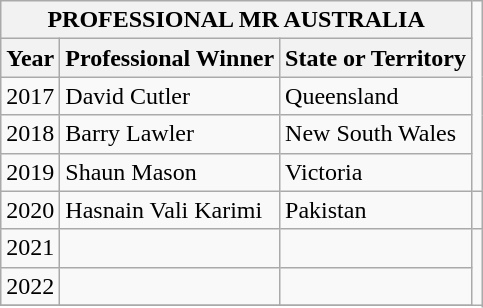<table class="wikitable">
<tr>
<th colspan="3">PROFESSIONAL MR AUSTRALIA</th>
</tr>
<tr>
<th>Year</th>
<th>Professional Winner</th>
<th>State or Territory</th>
</tr>
<tr>
<td>2017</td>
<td>David Cutler</td>
<td>Queensland</td>
</tr>
<tr>
<td>2018</td>
<td>Barry Lawler</td>
<td>New South Wales</td>
</tr>
<tr>
<td>2019</td>
<td>Shaun Mason</td>
<td>Victoria</td>
</tr>
<tr>
<td>2020</td>
<td>Hasnain Vali Karimi</td>
<td>Pakistan</td>
<td></td>
</tr>
<tr>
<td>2021</td>
<td></td>
<td></td>
</tr>
<tr>
<td>2022</td>
<td></td>
<td></td>
</tr>
<tr>
</tr>
</table>
